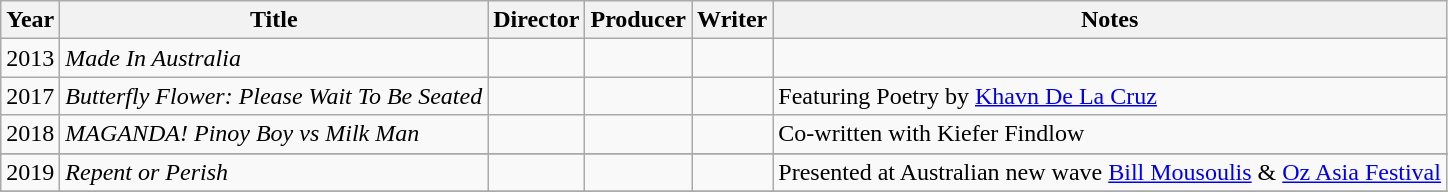<table class="wikitable sortable">
<tr>
<th>Year</th>
<th>Title</th>
<th>Director</th>
<th>Producer</th>
<th>Writer</th>
<th>Notes</th>
</tr>
<tr>
<td>2013</td>
<td><em>Made In Australia</em></td>
<td></td>
<td></td>
<td></td>
<td></td>
</tr>
<tr>
<td>2017</td>
<td><em>Butterfly Flower: Please Wait To Be Seated</em></td>
<td></td>
<td></td>
<td></td>
<td>Featuring Poetry by <a href='#'>Khavn De La Cruz</a></td>
</tr>
<tr>
<td>2018</td>
<td><em>MAGANDA! Pinoy Boy vs Milk Man</em></td>
<td></td>
<td></td>
<td></td>
<td>Co-written with Kiefer Findlow</td>
</tr>
<tr>
</tr>
<tr>
<td>2019</td>
<td><em>Repent or Perish</em></td>
<td></td>
<td></td>
<td></td>
<td>Presented at Australian new wave <a href='#'>Bill Mousoulis</a> & <a href='#'>Oz Asia Festival</a></td>
</tr>
<tr>
</tr>
</table>
